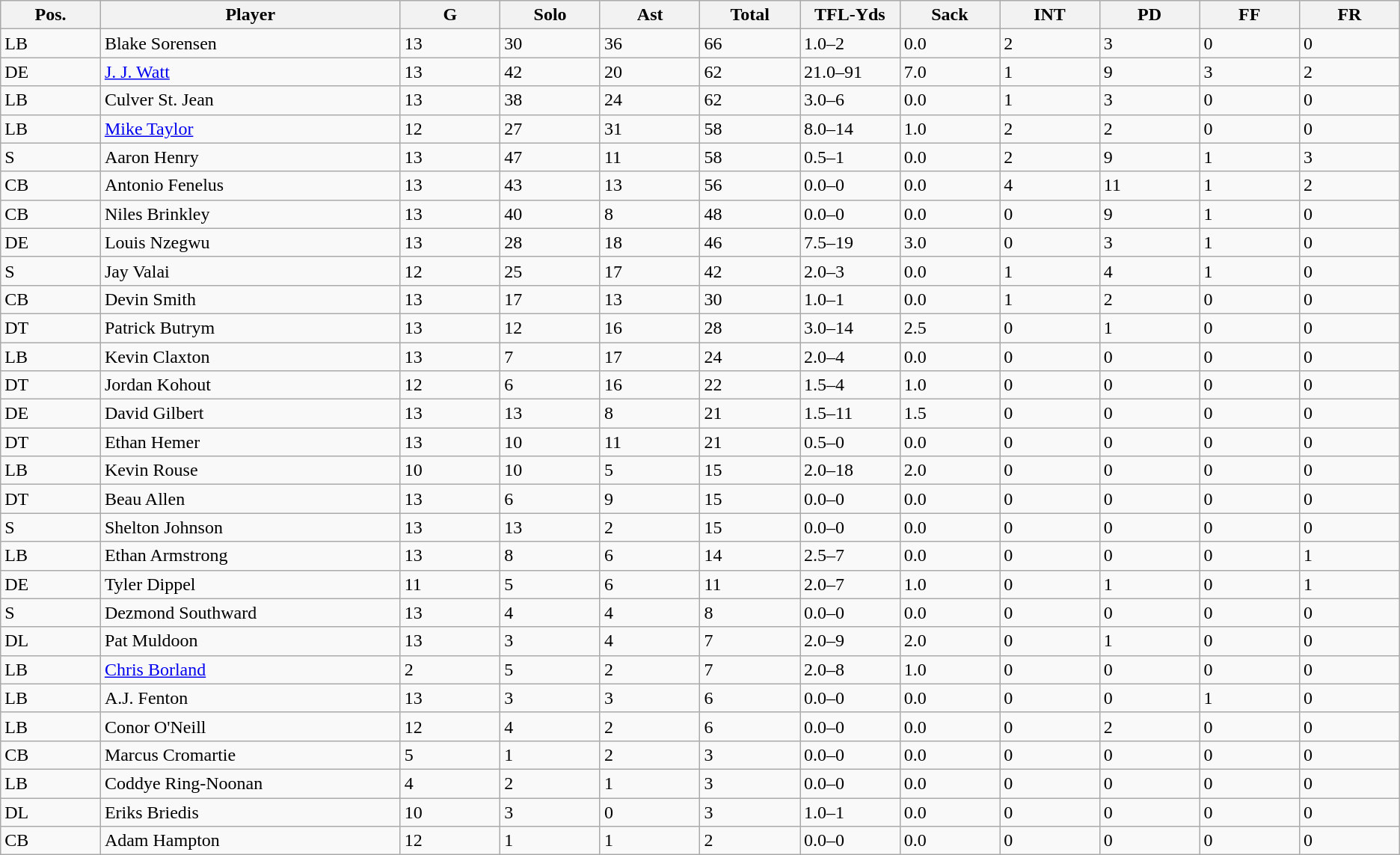<table class="wikitable sortable">
<tr>
<th bgcolor="#DDDDFF" width="5%">Pos.</th>
<th bgcolor="#DDDDFF" width="15%">Player</th>
<th bgcolor="#DDDDFF" width="5%">G</th>
<th bgcolor="#DDDDFF" width="5%">Solo</th>
<th bgcolor="#DDDDFF" width="5%">Ast</th>
<th bgcolor="#DDDDFF" width="5%">Total</th>
<th bgcolor="#DDDDFF" width="5%">TFL-Yds</th>
<th bgcolor="#DDDDFF" width="5%">Sack</th>
<th bgcolor="#DDDDFF" width="5%">INT</th>
<th bgcolor="#DDDDFF" width="5%">PD</th>
<th bgcolor="#DDDDFF" width="5%">FF</th>
<th bgcolor="#DDDDFF" width="5%">FR</th>
</tr>
<tr>
<td>LB</td>
<td>Blake Sorensen</td>
<td>13</td>
<td>30</td>
<td>36</td>
<td>66</td>
<td>1.0–2</td>
<td>0.0</td>
<td>2</td>
<td>3</td>
<td>0</td>
<td>0</td>
</tr>
<tr>
<td>DE</td>
<td><a href='#'>J. J. Watt</a></td>
<td>13</td>
<td>42</td>
<td>20</td>
<td>62</td>
<td>21.0–91</td>
<td>7.0</td>
<td>1</td>
<td>9</td>
<td>3</td>
<td>2</td>
</tr>
<tr>
<td>LB</td>
<td>Culver St. Jean</td>
<td>13</td>
<td>38</td>
<td>24</td>
<td>62</td>
<td>3.0–6</td>
<td>0.0</td>
<td>1</td>
<td>3</td>
<td>0</td>
<td>0</td>
</tr>
<tr>
<td>LB</td>
<td><a href='#'>Mike Taylor</a></td>
<td>12</td>
<td>27</td>
<td>31</td>
<td>58</td>
<td>8.0–14</td>
<td>1.0</td>
<td>2</td>
<td>2</td>
<td>0</td>
<td>0</td>
</tr>
<tr>
<td>S</td>
<td>Aaron Henry</td>
<td>13</td>
<td>47</td>
<td>11</td>
<td>58</td>
<td>0.5–1</td>
<td>0.0</td>
<td>2</td>
<td>9</td>
<td>1</td>
<td>3</td>
</tr>
<tr>
<td>CB</td>
<td>Antonio Fenelus</td>
<td>13</td>
<td>43</td>
<td>13</td>
<td>56</td>
<td>0.0–0</td>
<td>0.0</td>
<td>4</td>
<td>11</td>
<td>1</td>
<td>2</td>
</tr>
<tr>
<td>CB</td>
<td>Niles Brinkley</td>
<td>13</td>
<td>40</td>
<td>8</td>
<td>48</td>
<td>0.0–0</td>
<td>0.0</td>
<td>0</td>
<td>9</td>
<td>1</td>
<td>0</td>
</tr>
<tr>
<td>DE</td>
<td>Louis Nzegwu</td>
<td>13</td>
<td>28</td>
<td>18</td>
<td>46</td>
<td>7.5–19</td>
<td>3.0</td>
<td>0</td>
<td>3</td>
<td>1</td>
<td>0</td>
</tr>
<tr>
<td>S</td>
<td>Jay Valai</td>
<td>12</td>
<td>25</td>
<td>17</td>
<td>42</td>
<td>2.0–3</td>
<td>0.0</td>
<td>1</td>
<td>4</td>
<td>1</td>
<td>0</td>
</tr>
<tr>
<td>CB</td>
<td>Devin Smith</td>
<td>13</td>
<td>17</td>
<td>13</td>
<td>30</td>
<td>1.0–1</td>
<td>0.0</td>
<td>1</td>
<td>2</td>
<td>0</td>
<td>0</td>
</tr>
<tr>
<td>DT</td>
<td>Patrick Butrym</td>
<td>13</td>
<td>12</td>
<td>16</td>
<td>28</td>
<td>3.0–14</td>
<td>2.5</td>
<td>0</td>
<td>1</td>
<td>0</td>
<td>0</td>
</tr>
<tr>
<td>LB</td>
<td>Kevin Claxton</td>
<td>13</td>
<td>7</td>
<td>17</td>
<td>24</td>
<td>2.0–4</td>
<td>0.0</td>
<td>0</td>
<td>0</td>
<td>0</td>
<td>0</td>
</tr>
<tr>
<td>DT</td>
<td>Jordan Kohout</td>
<td>12</td>
<td>6</td>
<td>16</td>
<td>22</td>
<td>1.5–4</td>
<td>1.0</td>
<td>0</td>
<td>0</td>
<td>0</td>
<td>0</td>
</tr>
<tr>
<td>DE</td>
<td>David Gilbert</td>
<td>13</td>
<td>13</td>
<td>8</td>
<td>21</td>
<td>1.5–11</td>
<td>1.5</td>
<td>0</td>
<td>0</td>
<td>0</td>
<td>0</td>
</tr>
<tr>
<td>DT</td>
<td>Ethan Hemer</td>
<td>13</td>
<td>10</td>
<td>11</td>
<td>21</td>
<td>0.5–0</td>
<td>0.0</td>
<td>0</td>
<td>0</td>
<td>0</td>
<td>0</td>
</tr>
<tr>
<td>LB</td>
<td>Kevin Rouse</td>
<td>10</td>
<td>10</td>
<td>5</td>
<td>15</td>
<td>2.0–18</td>
<td>2.0</td>
<td>0</td>
<td>0</td>
<td>0</td>
<td>0</td>
</tr>
<tr>
<td>DT</td>
<td>Beau Allen</td>
<td>13</td>
<td>6</td>
<td>9</td>
<td>15</td>
<td>0.0–0</td>
<td>0.0</td>
<td>0</td>
<td>0</td>
<td>0</td>
<td>0</td>
</tr>
<tr>
<td>S</td>
<td>Shelton Johnson</td>
<td>13</td>
<td>13</td>
<td>2</td>
<td>15</td>
<td>0.0–0</td>
<td>0.0</td>
<td>0</td>
<td>0</td>
<td>0</td>
<td>0</td>
</tr>
<tr>
<td>LB</td>
<td>Ethan Armstrong</td>
<td>13</td>
<td>8</td>
<td>6</td>
<td>14</td>
<td>2.5–7</td>
<td>0.0</td>
<td>0</td>
<td>0</td>
<td>0</td>
<td>1</td>
</tr>
<tr>
<td>DE</td>
<td>Tyler Dippel</td>
<td>11</td>
<td>5</td>
<td>6</td>
<td>11</td>
<td>2.0–7</td>
<td>1.0</td>
<td>0</td>
<td>1</td>
<td>0</td>
<td>1</td>
</tr>
<tr>
<td>S</td>
<td>Dezmond Southward</td>
<td>13</td>
<td>4</td>
<td>4</td>
<td>8</td>
<td>0.0–0</td>
<td>0.0</td>
<td>0</td>
<td>0</td>
<td>0</td>
<td>0</td>
</tr>
<tr>
<td>DL</td>
<td>Pat Muldoon</td>
<td>13</td>
<td>3</td>
<td>4</td>
<td>7</td>
<td>2.0–9</td>
<td>2.0</td>
<td>0</td>
<td>1</td>
<td>0</td>
<td>0</td>
</tr>
<tr>
<td>LB</td>
<td><a href='#'>Chris Borland</a></td>
<td>2</td>
<td>5</td>
<td>2</td>
<td>7</td>
<td>2.0–8</td>
<td>1.0</td>
<td>0</td>
<td>0</td>
<td>0</td>
<td>0</td>
</tr>
<tr>
<td>LB</td>
<td>A.J. Fenton</td>
<td>13</td>
<td>3</td>
<td>3</td>
<td>6</td>
<td>0.0–0</td>
<td>0.0</td>
<td>0</td>
<td>0</td>
<td>1</td>
<td>0</td>
</tr>
<tr>
<td>LB</td>
<td>Conor O'Neill</td>
<td>12</td>
<td>4</td>
<td>2</td>
<td>6</td>
<td>0.0–0</td>
<td>0.0</td>
<td>0</td>
<td>2</td>
<td>0</td>
<td>0</td>
</tr>
<tr>
<td>CB</td>
<td>Marcus Cromartie</td>
<td>5</td>
<td>1</td>
<td>2</td>
<td>3</td>
<td>0.0–0</td>
<td>0.0</td>
<td>0</td>
<td>0</td>
<td>0</td>
<td>0</td>
</tr>
<tr>
<td>LB</td>
<td>Coddye Ring-Noonan</td>
<td>4</td>
<td>2</td>
<td>1</td>
<td>3</td>
<td>0.0–0</td>
<td>0.0</td>
<td>0</td>
<td>0</td>
<td>0</td>
<td>0</td>
</tr>
<tr>
<td>DL</td>
<td>Eriks Briedis</td>
<td>10</td>
<td>3</td>
<td>0</td>
<td>3</td>
<td>1.0–1</td>
<td>0.0</td>
<td>0</td>
<td>0</td>
<td>0</td>
<td>0</td>
</tr>
<tr>
<td>CB</td>
<td>Adam Hampton</td>
<td>12</td>
<td>1</td>
<td>1</td>
<td>2</td>
<td>0.0–0</td>
<td>0.0</td>
<td>0</td>
<td>0</td>
<td>0</td>
<td>0</td>
</tr>
</table>
